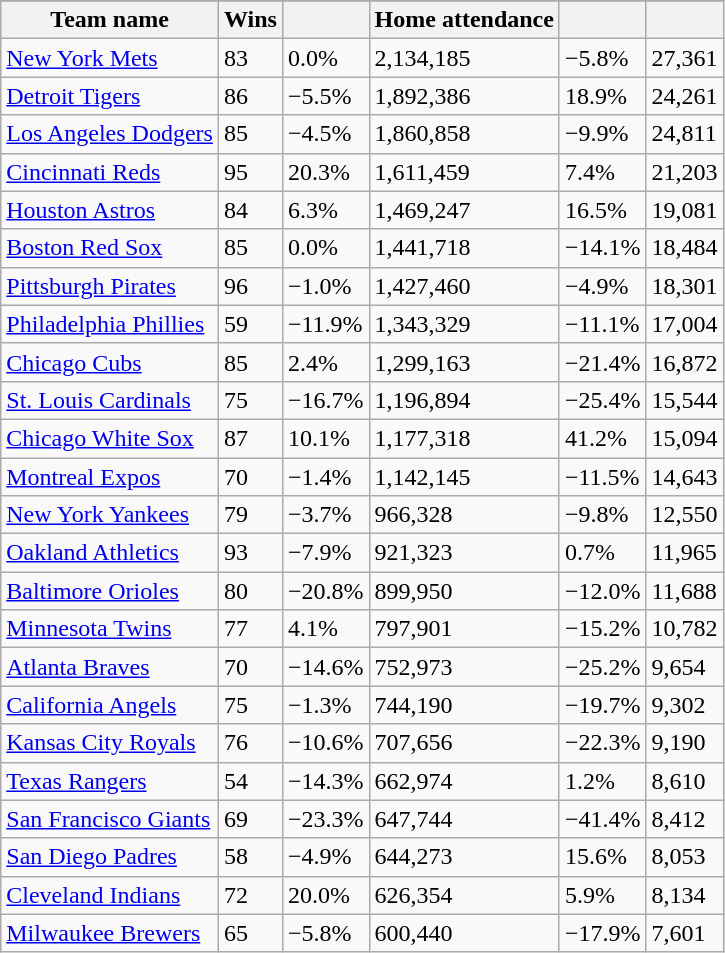<table class="wikitable sortable">
<tr style="text-align:center; font-size:larger;">
</tr>
<tr>
<th>Team name</th>
<th>Wins</th>
<th></th>
<th>Home attendance</th>
<th></th>
<th></th>
</tr>
<tr>
<td><a href='#'>New York Mets</a></td>
<td>83</td>
<td>0.0%</td>
<td>2,134,185</td>
<td>−5.8%</td>
<td>27,361</td>
</tr>
<tr>
<td><a href='#'>Detroit Tigers</a></td>
<td>86</td>
<td>−5.5%</td>
<td>1,892,386</td>
<td>18.9%</td>
<td>24,261</td>
</tr>
<tr>
<td><a href='#'>Los Angeles Dodgers</a></td>
<td>85</td>
<td>−4.5%</td>
<td>1,860,858</td>
<td>−9.9%</td>
<td>24,811</td>
</tr>
<tr>
<td><a href='#'>Cincinnati Reds</a></td>
<td>95</td>
<td>20.3%</td>
<td>1,611,459</td>
<td>7.4%</td>
<td>21,203</td>
</tr>
<tr>
<td><a href='#'>Houston Astros</a></td>
<td>84</td>
<td>6.3%</td>
<td>1,469,247</td>
<td>16.5%</td>
<td>19,081</td>
</tr>
<tr>
<td><a href='#'>Boston Red Sox</a></td>
<td>85</td>
<td>0.0%</td>
<td>1,441,718</td>
<td>−14.1%</td>
<td>18,484</td>
</tr>
<tr>
<td><a href='#'>Pittsburgh Pirates</a></td>
<td>96</td>
<td>−1.0%</td>
<td>1,427,460</td>
<td>−4.9%</td>
<td>18,301</td>
</tr>
<tr>
<td><a href='#'>Philadelphia Phillies</a></td>
<td>59</td>
<td>−11.9%</td>
<td>1,343,329</td>
<td>−11.1%</td>
<td>17,004</td>
</tr>
<tr>
<td><a href='#'>Chicago Cubs</a></td>
<td>85</td>
<td>2.4%</td>
<td>1,299,163</td>
<td>−21.4%</td>
<td>16,872</td>
</tr>
<tr>
<td><a href='#'>St. Louis Cardinals</a></td>
<td>75</td>
<td>−16.7%</td>
<td>1,196,894</td>
<td>−25.4%</td>
<td>15,544</td>
</tr>
<tr>
<td><a href='#'>Chicago White Sox</a></td>
<td>87</td>
<td>10.1%</td>
<td>1,177,318</td>
<td>41.2%</td>
<td>15,094</td>
</tr>
<tr>
<td><a href='#'>Montreal Expos</a></td>
<td>70</td>
<td>−1.4%</td>
<td>1,142,145</td>
<td>−11.5%</td>
<td>14,643</td>
</tr>
<tr>
<td><a href='#'>New York Yankees</a></td>
<td>79</td>
<td>−3.7%</td>
<td>966,328</td>
<td>−9.8%</td>
<td>12,550</td>
</tr>
<tr>
<td><a href='#'>Oakland Athletics</a></td>
<td>93</td>
<td>−7.9%</td>
<td>921,323</td>
<td>0.7%</td>
<td>11,965</td>
</tr>
<tr>
<td><a href='#'>Baltimore Orioles</a></td>
<td>80</td>
<td>−20.8%</td>
<td>899,950</td>
<td>−12.0%</td>
<td>11,688</td>
</tr>
<tr>
<td><a href='#'>Minnesota Twins</a></td>
<td>77</td>
<td>4.1%</td>
<td>797,901</td>
<td>−15.2%</td>
<td>10,782</td>
</tr>
<tr>
<td><a href='#'>Atlanta Braves</a></td>
<td>70</td>
<td>−14.6%</td>
<td>752,973</td>
<td>−25.2%</td>
<td>9,654</td>
</tr>
<tr>
<td><a href='#'>California Angels</a></td>
<td>75</td>
<td>−1.3%</td>
<td>744,190</td>
<td>−19.7%</td>
<td>9,302</td>
</tr>
<tr>
<td><a href='#'>Kansas City Royals</a></td>
<td>76</td>
<td>−10.6%</td>
<td>707,656</td>
<td>−22.3%</td>
<td>9,190</td>
</tr>
<tr>
<td><a href='#'>Texas Rangers</a></td>
<td>54</td>
<td>−14.3%</td>
<td>662,974</td>
<td>1.2%</td>
<td>8,610</td>
</tr>
<tr>
<td><a href='#'>San Francisco Giants</a></td>
<td>69</td>
<td>−23.3%</td>
<td>647,744</td>
<td>−41.4%</td>
<td>8,412</td>
</tr>
<tr>
<td><a href='#'>San Diego Padres</a></td>
<td>58</td>
<td>−4.9%</td>
<td>644,273</td>
<td>15.6%</td>
<td>8,053</td>
</tr>
<tr>
<td><a href='#'>Cleveland Indians</a></td>
<td>72</td>
<td>20.0%</td>
<td>626,354</td>
<td>5.9%</td>
<td>8,134</td>
</tr>
<tr>
<td><a href='#'>Milwaukee Brewers</a></td>
<td>65</td>
<td>−5.8%</td>
<td>600,440</td>
<td>−17.9%</td>
<td>7,601</td>
</tr>
</table>
